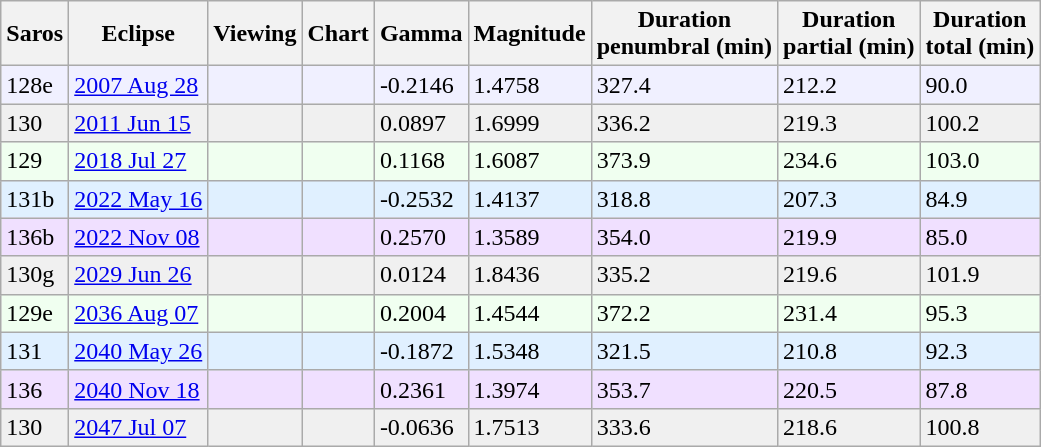<table class="wikitable sortable">
<tr>
<th>Saros</th>
<th>Eclipse</th>
<th>Viewing</th>
<th>Chart</th>
<th>Gamma</th>
<th>Magnitude</th>
<th>Duration<br>penumbral
(min)</th>
<th>Duration<br>partial
(min)</th>
<th>Duration<br>total
(min)</th>
</tr>
<tr BGCOLOR="#f0f0ff">
<td>128e</td>
<td><a href='#'>2007 Aug 28</a><br></td>
<td></td>
<td></td>
<td>-0.2146</td>
<td>1.4758</td>
<td>327.4</td>
<td>212.2</td>
<td>90.0</td>
</tr>
<tr BGCOLOR="#f0f0f0">
<td>130</td>
<td><a href='#'>2011 Jun 15</a><br></td>
<td></td>
<td></td>
<td>0.0897</td>
<td>1.6999</td>
<td>336.2</td>
<td>219.3</td>
<td>100.2</td>
</tr>
<tr BGCOLOR="#f0fff0">
<td>129</td>
<td><a href='#'>2018 Jul 27</a><br></td>
<td></td>
<td></td>
<td>0.1168</td>
<td>1.6087</td>
<td>373.9</td>
<td>234.6</td>
<td>103.0</td>
</tr>
<tr BGCOLOR="#e0f0ff">
<td>131b</td>
<td><a href='#'>2022 May 16</a><br></td>
<td></td>
<td></td>
<td>-0.2532</td>
<td>1.4137</td>
<td>318.8</td>
<td>207.3</td>
<td>84.9</td>
</tr>
<tr BGCOLOR="#f0e0ff">
<td>136b</td>
<td><a href='#'>2022 Nov 08</a><br></td>
<td></td>
<td></td>
<td>0.2570</td>
<td>1.3589</td>
<td>354.0</td>
<td>219.9</td>
<td>85.0</td>
</tr>
<tr BGCOLOR="#f0f0f0">
<td>130g</td>
<td><a href='#'>2029 Jun 26</a></td>
<td></td>
<td></td>
<td>0.0124</td>
<td>1.8436</td>
<td>335.2</td>
<td>219.6</td>
<td>101.9</td>
</tr>
<tr BGCOLOR="#f0fff0">
<td>129e</td>
<td><a href='#'>2036 Aug 07</a></td>
<td></td>
<td></td>
<td>0.2004</td>
<td>1.4544</td>
<td>372.2</td>
<td>231.4</td>
<td>95.3</td>
</tr>
<tr BGCOLOR="#e0f0ff">
<td>131</td>
<td><a href='#'>2040 May 26</a></td>
<td></td>
<td></td>
<td>-0.1872</td>
<td>1.5348</td>
<td>321.5</td>
<td>210.8</td>
<td>92.3</td>
</tr>
<tr BGCOLOR="#f0e0ff">
<td>136</td>
<td><a href='#'>2040 Nov 18</a></td>
<td></td>
<td></td>
<td>0.2361</td>
<td>1.3974</td>
<td>353.7</td>
<td>220.5</td>
<td>87.8</td>
</tr>
<tr BGCOLOR="#f0f0f0">
<td>130</td>
<td><a href='#'>2047 Jul 07</a></td>
<td></td>
<td></td>
<td>-0.0636</td>
<td>1.7513</td>
<td>333.6</td>
<td>218.6</td>
<td>100.8</td>
</tr>
</table>
